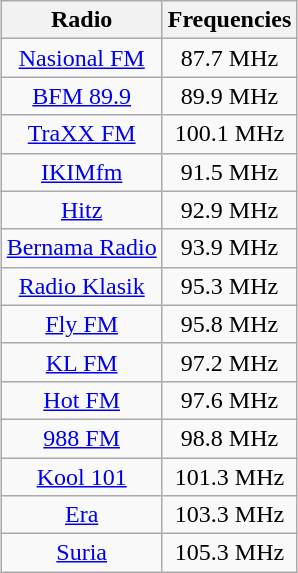<table class=wikitable style="margin:0 auto;text-align:center">
<tr>
<th>Radio</th>
<th>Frequencies</th>
</tr>
<tr>
<td><a href='#'>Nasional FM</a></td>
<td>87.7 MHz</td>
</tr>
<tr>
<td><a href='#'>BFM 89.9</a></td>
<td>89.9 MHz</td>
</tr>
<tr>
<td><a href='#'>TraXX FM</a></td>
<td>100.1 MHz</td>
</tr>
<tr>
<td><a href='#'>IKIMfm</a></td>
<td>91.5 MHz</td>
</tr>
<tr>
<td><a href='#'>Hitz</a></td>
<td>92.9 MHz</td>
</tr>
<tr>
<td><a href='#'>Bernama Radio</a></td>
<td>93.9 MHz</td>
</tr>
<tr>
<td><a href='#'>Radio Klasik</a></td>
<td>95.3 MHz</td>
</tr>
<tr>
<td><a href='#'>Fly FM</a></td>
<td>95.8 MHz</td>
</tr>
<tr>
<td><a href='#'>KL FM</a></td>
<td>97.2 MHz</td>
</tr>
<tr>
<td><a href='#'>Hot FM</a></td>
<td>97.6 MHz</td>
</tr>
<tr>
<td><a href='#'>988 FM</a></td>
<td>98.8 MHz</td>
</tr>
<tr>
<td><a href='#'>Kool 101</a></td>
<td>101.3 MHz</td>
</tr>
<tr>
<td><a href='#'>Era</a></td>
<td>103.3 MHz</td>
</tr>
<tr>
<td><a href='#'>Suria</a></td>
<td>105.3 MHz</td>
</tr>
</table>
